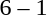<table style="text-align:center">
<tr>
<th width=200></th>
<th width=100></th>
<th width=200></th>
</tr>
<tr>
<td align=right><strong></strong></td>
<td>6 – 1</td>
<td align=left></td>
</tr>
</table>
